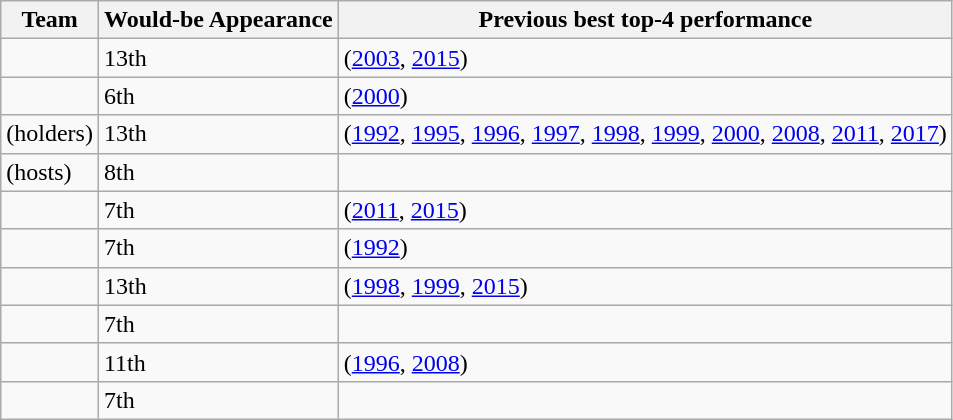<table class="wikitable sortable" style="text-align: left;">
<tr>
<th>Team</th>
<th data-sort-type="number">Would-be Appearance</th>
<th>Previous best top-4 performance</th>
</tr>
<tr>
<td></td>
<td>13th</td>
<td> (<a href='#'>2003</a>, <a href='#'>2015</a>)</td>
</tr>
<tr>
<td></td>
<td>6th</td>
<td> (<a href='#'>2000</a>)</td>
</tr>
<tr>
<td> (holders)</td>
<td>13th</td>
<td> (<a href='#'>1992</a>, <a href='#'>1995</a>, <a href='#'>1996</a>, <a href='#'>1997</a>, <a href='#'>1998</a>, <a href='#'>1999</a>, <a href='#'>2000</a>, <a href='#'>2008</a>, <a href='#'>2011</a>, <a href='#'>2017</a>)</td>
</tr>
<tr>
<td> (hosts)</td>
<td>8th</td>
<td></td>
</tr>
<tr>
<td></td>
<td>7th</td>
<td> (<a href='#'>2011</a>, <a href='#'>2015</a>)</td>
</tr>
<tr>
<td></td>
<td>7th</td>
<td> (<a href='#'>1992</a>)</td>
</tr>
<tr>
<td></td>
<td>13th</td>
<td> (<a href='#'>1998</a>, <a href='#'>1999</a>, <a href='#'>2015</a>)</td>
</tr>
<tr>
<td></td>
<td>7th</td>
<td></td>
</tr>
<tr>
<td></td>
<td>11th</td>
<td> (<a href='#'>1996</a>, <a href='#'>2008</a>)</td>
</tr>
<tr>
<td></td>
<td>7th</td>
<td></td>
</tr>
</table>
